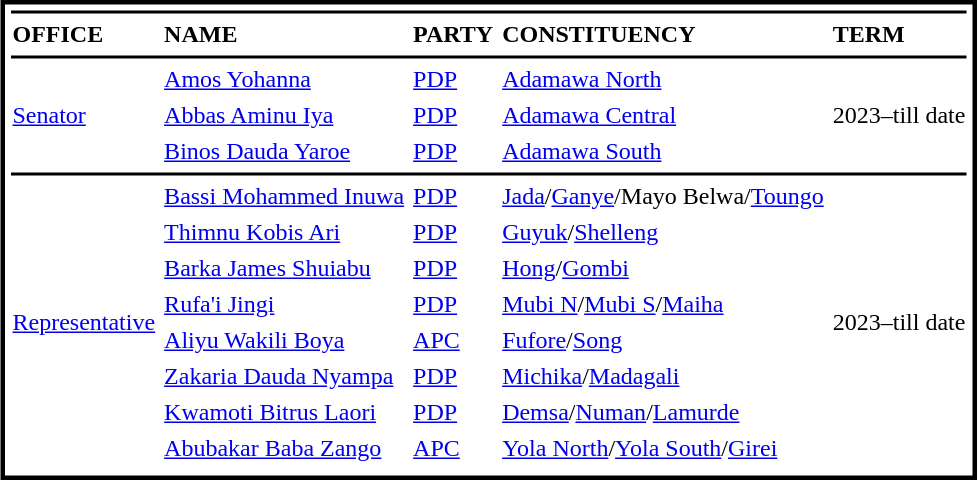<table cellpadding="1" cellspacing="4" style="margin:3px; border:3px solid #000000;">
<tr>
<td colspan="5" bgcolor="#000000"></td>
</tr>
<tr>
<td><strong>OFFICE</strong></td>
<td><strong>NAME</strong></td>
<td><strong>PARTY</strong></td>
<td><strong>CONSTITUENCY</strong></td>
<td><strong>TERM</strong></td>
</tr>
<tr>
<td colspan="5" bgcolor="#000000"></td>
</tr>
<tr>
<td rowspan="3"><a href='#'>Senator</a></td>
<td><a href='#'>Amos Yohanna</a></td>
<td><a href='#'>PDP</a></td>
<td><a href='#'>Adamawa North</a></td>
<td rowspan="3">2023–till date</td>
</tr>
<tr>
<td><a href='#'>Abbas Aminu Iya</a></td>
<td><a href='#'>PDP</a></td>
<td><a href='#'>Adamawa Central</a></td>
</tr>
<tr>
<td><a href='#'>Binos Dauda Yaroe</a></td>
<td><a href='#'>PDP</a></td>
<td><a href='#'>Adamawa South</a></td>
</tr>
<tr>
<td colspan="5" bgcolor="#000000"></td>
</tr>
<tr>
<td rowspan="8"><a href='#'>Representative</a></td>
<td><a href='#'>Bassi Mohammed Inuwa</a></td>
<td><a href='#'>PDP</a></td>
<td><a href='#'>Jada</a>/<a href='#'>Ganye</a>/Mayo Belwa/<a href='#'>Toungo</a></td>
<td rowspan="8">2023–till date</td>
</tr>
<tr>
<td><a href='#'>Thimnu Kobis Ari</a></td>
<td><a href='#'>PDP</a></td>
<td><a href='#'>Guyuk</a>/<a href='#'>Shelleng</a></td>
</tr>
<tr>
<td><a href='#'>Barka James Shuiabu</a></td>
<td><a href='#'>PDP</a></td>
<td><a href='#'>Hong</a>/<a href='#'>Gombi</a></td>
</tr>
<tr>
<td><a href='#'>Rufa'i Jingi</a></td>
<td><a href='#'>PDP</a></td>
<td><a href='#'>Mubi N</a>/<a href='#'>Mubi S</a>/<a href='#'>Maiha</a></td>
</tr>
<tr>
<td><a href='#'>Aliyu Wakili Boya</a></td>
<td><a href='#'>APC</a></td>
<td><a href='#'>Fufore</a>/<a href='#'>Song</a></td>
</tr>
<tr>
<td><a href='#'>Zakaria Dauda Nyampa</a></td>
<td><a href='#'>PDP</a></td>
<td><a href='#'>Michika</a>/<a href='#'>Madagali</a></td>
</tr>
<tr>
<td><a href='#'>Kwamoti Bitrus Laori</a></td>
<td><a href='#'>PDP</a></td>
<td><a href='#'>Demsa</a>/<a href='#'>Numan</a>/<a href='#'>Lamurde</a></td>
</tr>
<tr>
<td><a href='#'>Abubakar Baba Zango</a></td>
<td><a href='#'>APC</a></td>
<td><a href='#'>Yola North</a>/<a href='#'>Yola South</a>/<a href='#'>Girei</a></td>
</tr>
<tr>
</tr>
</table>
